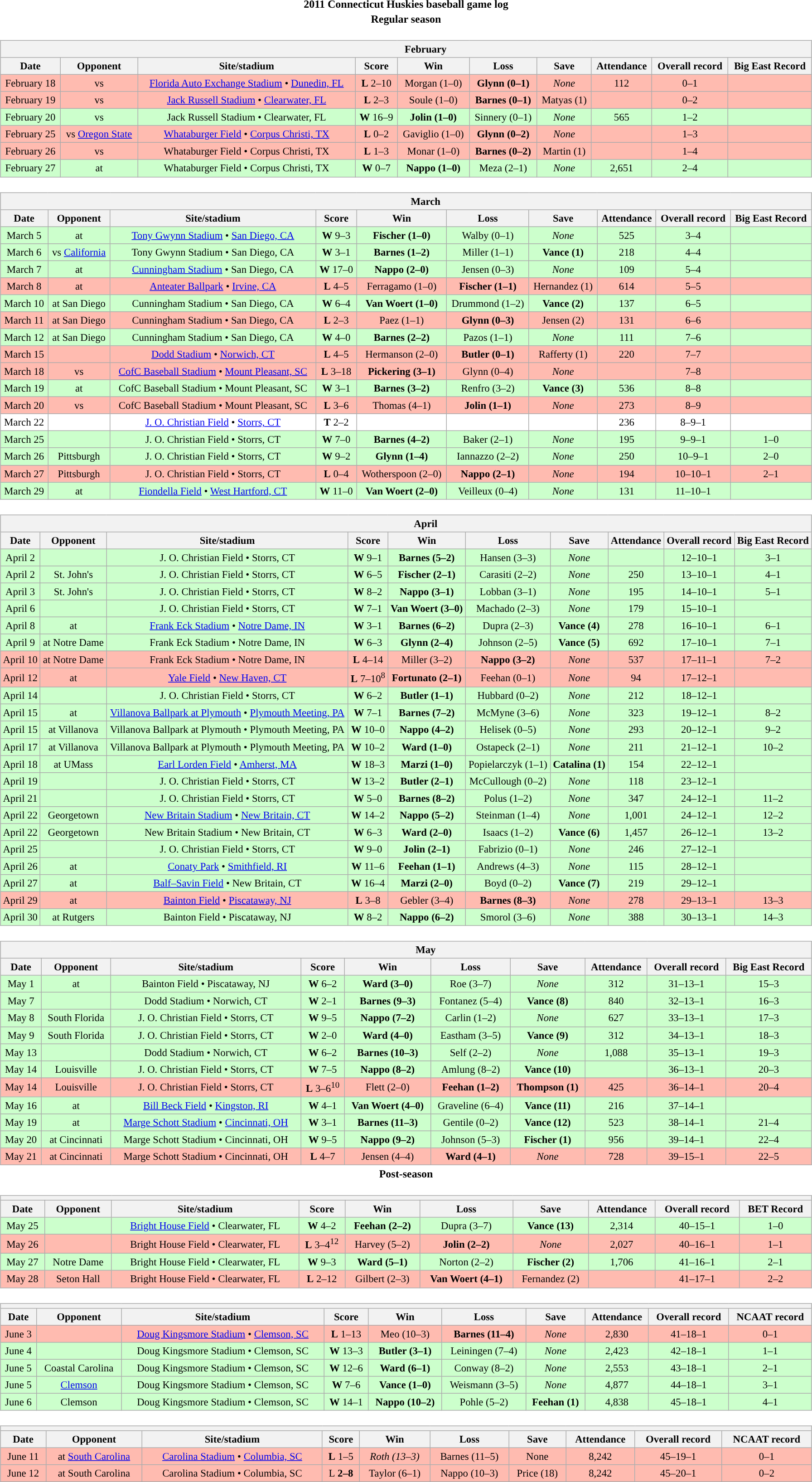<table class="toccolours" width=95% style="clear:both; margin:1.5em auto; text-align:center;">
<tr>
<th colspan=2>2011 Connecticut Huskies baseball game log</th>
</tr>
<tr>
<th colspan=2>Regular season</th>
</tr>
<tr valign="top">
<td><br><table class="wikitable collapsible collapsed" style="margin:auto; width:100%; text-align:center; font-size:95%">
<tr>
<th colspan=12 style="padding-left:4em;">February</th>
</tr>
<tr>
<th>Date</th>
<th>Opponent</th>
<th>Site/stadium</th>
<th>Score</th>
<th>Win</th>
<th>Loss</th>
<th>Save</th>
<th>Attendance</th>
<th>Overall record</th>
<th>Big East Record</th>
</tr>
<tr bgcolor="ffbbb">
<td>February 18</td>
<td>vs </td>
<td><a href='#'>Florida Auto Exchange Stadium</a> • <a href='#'>Dunedin, FL</a></td>
<td><strong>L</strong> 2–10</td>
<td>Morgan (1–0)</td>
<td><strong>Glynn (0–1)</strong></td>
<td><em>None</em></td>
<td>112</td>
<td>0–1</td>
<td></td>
</tr>
<tr bgcolor="ffbbb">
<td>February 19</td>
<td>vs </td>
<td><a href='#'>Jack Russell Stadium</a> • <a href='#'>Clearwater, FL</a></td>
<td><strong>L</strong> 2–3</td>
<td>Soule (1–0)</td>
<td><strong>Barnes (0–1)</strong></td>
<td>Matyas (1)</td>
<td></td>
<td>0–2</td>
<td></td>
</tr>
<tr bgcolor="ccffcc">
<td>February 20</td>
<td>vs </td>
<td>Jack Russell Stadium • Clearwater, FL</td>
<td><strong>W</strong> 16–9</td>
<td><strong>Jolin (1–0)</strong></td>
<td>Sinnery (0–1)</td>
<td><em>None</em></td>
<td>565</td>
<td>1–2</td>
<td></td>
</tr>
<tr bgcolor="ffbbb">
<td>February 25</td>
<td>vs <a href='#'>Oregon State</a></td>
<td><a href='#'>Whataburger Field</a> • <a href='#'>Corpus Christi, TX</a></td>
<td><strong>L</strong> 0–2</td>
<td>Gaviglio (1–0)</td>
<td><strong>Glynn (0–2)</strong></td>
<td><em>None</em></td>
<td></td>
<td>1–3</td>
<td></td>
</tr>
<tr bgcolor="ffbbb">
<td>February 26</td>
<td>vs </td>
<td>Whataburger Field • Corpus Christi, TX</td>
<td><strong>L</strong> 1–3</td>
<td>Monar (1–0)</td>
<td><strong>Barnes (0–2)</strong></td>
<td>Martin (1)</td>
<td></td>
<td>1–4</td>
<td></td>
</tr>
<tr bgcolor="ccffcc">
<td>February 27</td>
<td>at </td>
<td>Whataburger Field • Corpus Christi, TX</td>
<td><strong>W</strong> 0–7</td>
<td><strong>Nappo (1–0)</strong></td>
<td>Meza (2–1)</td>
<td><em>None</em></td>
<td>2,651</td>
<td>2–4</td>
<td></td>
</tr>
</table>
</td>
</tr>
<tr>
<td><br><table class="wikitable collapsible collapsed" style="margin:auto; width:100%; text-align:center; font-size:95%">
<tr>
<th colspan=12 style="padding-left:4em;">March</th>
</tr>
<tr>
<th>Date</th>
<th>Opponent</th>
<th>Site/stadium</th>
<th>Score</th>
<th>Win</th>
<th>Loss</th>
<th>Save</th>
<th>Attendance</th>
<th>Overall record</th>
<th>Big East Record</th>
</tr>
<tr bgcolor="ccffcc">
<td>March 5</td>
<td>at </td>
<td><a href='#'>Tony Gwynn Stadium</a> • <a href='#'>San Diego, CA</a></td>
<td><strong>W</strong> 9–3</td>
<td><strong>Fischer (1–0)</strong></td>
<td>Walby (0–1)</td>
<td><em>None</em></td>
<td>525</td>
<td>3–4</td>
<td></td>
</tr>
<tr bgcolor="ccffcc">
<td>March 6</td>
<td>vs <a href='#'>California</a></td>
<td>Tony Gwynn Stadium • San Diego, CA</td>
<td><strong>W</strong> 3–1</td>
<td><strong>Barnes (1–2)</strong></td>
<td>Miller (1–1)</td>
<td><strong>Vance (1)</strong></td>
<td>218</td>
<td>4–4</td>
<td></td>
</tr>
<tr bgcolor="ccffcc">
<td>March 7</td>
<td>at </td>
<td><a href='#'>Cunningham Stadium</a> • San Diego, CA</td>
<td><strong>W</strong> 17–0</td>
<td><strong>Nappo (2–0)</strong></td>
<td>Jensen (0–3)</td>
<td><em>None</em></td>
<td>109</td>
<td>5–4</td>
<td></td>
</tr>
<tr bgcolor="ffbbb">
<td>March 8</td>
<td>at </td>
<td><a href='#'>Anteater Ballpark</a> • <a href='#'>Irvine, CA</a></td>
<td><strong>L</strong> 4–5</td>
<td>Ferragamo (1–0)</td>
<td><strong>Fischer (1–1)</strong></td>
<td>Hernandez (1)</td>
<td>614</td>
<td>5–5</td>
<td></td>
</tr>
<tr bgcolor="ccffcc">
<td>March 10</td>
<td>at San Diego</td>
<td>Cunningham Stadium • San Diego, CA</td>
<td><strong>W</strong> 6–4</td>
<td><strong>Van Woert (1–0)</strong></td>
<td>Drummond (1–2)</td>
<td><strong>Vance (2)</strong></td>
<td>137</td>
<td>6–5</td>
<td></td>
</tr>
<tr bgcolor="ffbbb">
<td>March 11</td>
<td>at San Diego</td>
<td>Cunningham Stadium • San Diego, CA</td>
<td><strong>L</strong> 2–3</td>
<td>Paez (1–1)</td>
<td><strong>Glynn (0–3)</strong></td>
<td>Jensen (2)</td>
<td>131</td>
<td>6–6</td>
<td></td>
</tr>
<tr bgcolor="ccffcc">
<td>March 12</td>
<td>at San Diego</td>
<td>Cunningham Stadium • San Diego, CA</td>
<td><strong>W</strong> 4–0</td>
<td><strong>Barnes (2–2)</strong></td>
<td>Pazos (1–1)</td>
<td><em>None</em></td>
<td>111</td>
<td>7–6</td>
<td></td>
</tr>
<tr bgcolor="ffbbb">
<td>March 15</td>
<td></td>
<td><a href='#'>Dodd Stadium</a> • <a href='#'>Norwich, CT</a></td>
<td><strong>L</strong> 4–5</td>
<td>Hermanson (2–0)</td>
<td><strong>Butler (0–1)</strong></td>
<td>Rafferty (1)</td>
<td>220</td>
<td>7–7</td>
<td></td>
</tr>
<tr bgcolor="ffbbb">
<td>March 18</td>
<td>vs </td>
<td><a href='#'>CofC Baseball Stadium</a> • <a href='#'>Mount Pleasant, SC</a></td>
<td><strong>L</strong> 3–18</td>
<td><strong>Pickering (3–1)</strong></td>
<td>Glynn (0–4)</td>
<td><em>None</em></td>
<td></td>
<td>7–8</td>
<td></td>
</tr>
<tr bgcolor="ccffcc">
<td>March 19</td>
<td>at </td>
<td>CofC Baseball Stadium • Mount Pleasant, SC</td>
<td><strong>W</strong> 3–1</td>
<td><strong>Barnes (3–2)</strong></td>
<td>Renfro (3–2)</td>
<td><strong>Vance (3)</strong></td>
<td>536</td>
<td>8–8</td>
<td></td>
</tr>
<tr bgcolor="ffbbb">
<td>March 20</td>
<td>vs </td>
<td>CofC Baseball Stadium • Mount Pleasant, SC</td>
<td><strong>L</strong> 3–6</td>
<td>Thomas (4–1)</td>
<td><strong>Jolin (1–1)</strong></td>
<td><em>None</em></td>
<td>273</td>
<td>8–9</td>
<td></td>
</tr>
<tr bgcolor="ffffff">
<td>March 22</td>
<td></td>
<td><a href='#'>J. O. Christian Field</a> • <a href='#'>Storrs, CT</a></td>
<td><strong>T</strong> 2–2</td>
<td></td>
<td></td>
<td></td>
<td>236</td>
<td>8–9–1</td>
<td></td>
</tr>
<tr bgcolor="ccffcc">
<td>March 25</td>
<td></td>
<td>J. O. Christian Field • Storrs, CT</td>
<td><strong>W</strong> 7–0</td>
<td><strong>Barnes (4–2)</strong></td>
<td>Baker (2–1)</td>
<td><em>None</em></td>
<td>195</td>
<td>9–9–1</td>
<td>1–0</td>
</tr>
<tr bgcolor="ccffcc">
<td>March 26</td>
<td>Pittsburgh</td>
<td>J. O. Christian Field • Storrs, CT</td>
<td><strong>W</strong> 9–2</td>
<td><strong>Glynn (1–4)</strong></td>
<td>Iannazzo (2–2)</td>
<td><em>None</em></td>
<td>250</td>
<td>10–9–1</td>
<td>2–0</td>
</tr>
<tr bgcolor="ffbbb">
<td>March 27</td>
<td>Pittsburgh</td>
<td>J. O. Christian Field • Storrs, CT</td>
<td><strong>L</strong> 0–4</td>
<td>Wotherspoon (2–0)</td>
<td><strong>Nappo (2–1)</strong></td>
<td><em>None</em></td>
<td>194</td>
<td>10–10–1</td>
<td>2–1</td>
</tr>
<tr bgcolor="ccffcc">
<td>March 29</td>
<td>at </td>
<td><a href='#'>Fiondella Field</a> • <a href='#'>West Hartford, CT</a></td>
<td><strong>W</strong> 11–0</td>
<td><strong>Van Woert (2–0)</strong></td>
<td>Veilleux (0–4)</td>
<td><em>None</em></td>
<td>131</td>
<td>11–10–1</td>
<td></td>
</tr>
</table>
</td>
</tr>
<tr>
<td><br><table class="wikitable collapsible collapsed" style="margin:auto; width:100%; text-align:center; font-size:95%">
<tr>
<th colspan=12 style="padding-left:4em;">April</th>
</tr>
<tr>
<th>Date</th>
<th>Opponent</th>
<th>Site/stadium</th>
<th>Score</th>
<th>Win</th>
<th>Loss</th>
<th>Save</th>
<th>Attendance</th>
<th>Overall record</th>
<th>Big East Record</th>
</tr>
<tr bgcolor="ccffcc">
<td>April 2</td>
<td></td>
<td>J. O. Christian Field • Storrs, CT</td>
<td><strong>W</strong> 9–1</td>
<td><strong>Barnes (5–2)</strong></td>
<td>Hansen (3–3)</td>
<td><em>None</em></td>
<td></td>
<td>12–10–1</td>
<td>3–1</td>
</tr>
<tr bgcolor="ccffcc">
<td>April 2</td>
<td>St. John's</td>
<td>J. O. Christian Field • Storrs, CT</td>
<td><strong>W</strong> 6–5</td>
<td><strong>Fischer (2–1)</strong></td>
<td>Carasiti (2–2)</td>
<td><em>None</em></td>
<td>250</td>
<td>13–10–1</td>
<td>4–1</td>
</tr>
<tr bgcolor="ccffcc">
<td>April 3</td>
<td>St. John's</td>
<td>J. O. Christian Field • Storrs, CT</td>
<td><strong>W</strong> 8–2</td>
<td><strong>Nappo (3–1)</strong></td>
<td>Lobban (3–1)</td>
<td><em>None</em></td>
<td>195</td>
<td>14–10–1</td>
<td>5–1</td>
</tr>
<tr bgcolor="ccffcc">
<td>April 6</td>
<td></td>
<td>J. O. Christian Field • Storrs, CT</td>
<td><strong>W</strong> 7–1</td>
<td><strong>Van Woert (3–0)</strong></td>
<td>Machado (2–3)</td>
<td><em>None</em></td>
<td>179</td>
<td>15–10–1</td>
<td></td>
</tr>
<tr bgcolor="ccffcc">
<td>April 8</td>
<td>at </td>
<td><a href='#'>Frank Eck Stadium</a> • <a href='#'>Notre Dame, IN</a></td>
<td><strong>W</strong> 3–1</td>
<td><strong>Barnes (6–2)</strong></td>
<td>Dupra (2–3)</td>
<td><strong>Vance (4)</strong></td>
<td>278</td>
<td>16–10–1</td>
<td>6–1</td>
</tr>
<tr bgcolor="ccffcc">
<td>April 9</td>
<td>at Notre Dame</td>
<td>Frank Eck Stadium • Notre Dame, IN</td>
<td><strong>W</strong> 6–3</td>
<td><strong>Glynn (2–4)</strong></td>
<td>Johnson (2–5)</td>
<td><strong>Vance (5)</strong></td>
<td>692</td>
<td>17–10–1</td>
<td>7–1</td>
</tr>
<tr bgcolor="ffbbb">
<td>April 10</td>
<td>at Notre Dame</td>
<td>Frank Eck Stadium • Notre Dame, IN</td>
<td><strong>L</strong> 4–14</td>
<td>Miller (3–2)</td>
<td><strong>Nappo (3–2)</strong></td>
<td><em>None</em></td>
<td>537</td>
<td>17–11–1</td>
<td>7–2</td>
</tr>
<tr bgcolor="ffbbb">
<td>April 12</td>
<td>at </td>
<td><a href='#'>Yale Field</a> • <a href='#'>New Haven, CT</a></td>
<td><strong>L</strong> 7–10<sup>8</sup></td>
<td><strong>Fortunato (2–1)</strong></td>
<td>Feehan (0–1)</td>
<td><em>None</em></td>
<td>94</td>
<td>17–12–1</td>
<td></td>
</tr>
<tr bgcolor="ccffcc">
<td>April 14</td>
<td></td>
<td>J. O. Christian Field • Storrs, CT</td>
<td><strong>W</strong> 6–2</td>
<td><strong>Butler (1–1)</strong></td>
<td>Hubbard (0–2)</td>
<td><em>None</em></td>
<td>212</td>
<td>18–12–1</td>
<td></td>
</tr>
<tr bgcolor="ccffcc">
<td>April 15</td>
<td>at </td>
<td><a href='#'>Villanova Ballpark at Plymouth</a> • <a href='#'>Plymouth Meeting, PA</a></td>
<td><strong>W</strong> 7–1</td>
<td><strong>Barnes (7–2)</strong></td>
<td>McMyne (3–6)</td>
<td><em>None</em></td>
<td>323</td>
<td>19–12–1</td>
<td>8–2</td>
</tr>
<tr bgcolor="ccffcc">
<td>April 15</td>
<td>at Villanova</td>
<td>Villanova Ballpark at Plymouth • Plymouth Meeting, PA</td>
<td><strong>W</strong> 10–0</td>
<td><strong>Nappo (4–2)</strong></td>
<td>Helisek (0–5)</td>
<td><em>None</em></td>
<td>293</td>
<td>20–12–1</td>
<td>9–2</td>
</tr>
<tr bgcolor="ccffcc">
<td>April 17</td>
<td>at Villanova</td>
<td>Villanova Ballpark at Plymouth • Plymouth Meeting, PA</td>
<td><strong>W</strong> 10–2</td>
<td><strong>Ward (1–0)</strong></td>
<td>Ostapeck (2–1)</td>
<td><em>None</em></td>
<td>211</td>
<td>21–12–1</td>
<td>10–2</td>
</tr>
<tr bgcolor="ccffcc">
<td>April 18</td>
<td>at UMass</td>
<td><a href='#'>Earl Lorden Field</a> • <a href='#'>Amherst, MA</a></td>
<td><strong>W</strong> 18–3</td>
<td><strong>Marzi (1–0)</strong></td>
<td>Popielarczyk (1–1)</td>
<td><strong>Catalina (1)</strong></td>
<td>154</td>
<td>22–12–1</td>
<td></td>
</tr>
<tr bgcolor="ccffcc">
<td>April 19</td>
<td></td>
<td>J. O. Christian Field • Storrs, CT</td>
<td><strong>W</strong> 13–2</td>
<td><strong>Butler (2–1)</strong></td>
<td>McCullough (0–2)</td>
<td><em>None</em></td>
<td>118</td>
<td>23–12–1</td>
<td></td>
</tr>
<tr bgcolor="ccffcc">
<td>April 21</td>
<td></td>
<td>J. O. Christian Field • Storrs, CT</td>
<td><strong>W</strong> 5–0</td>
<td><strong>Barnes (8–2)</strong></td>
<td>Polus (1–2)</td>
<td><em>None</em></td>
<td>347</td>
<td>24–12–1</td>
<td>11–2</td>
</tr>
<tr bgcolor="ccffcc">
<td>April 22</td>
<td>Georgetown</td>
<td><a href='#'>New Britain Stadium</a> • <a href='#'>New Britain, CT</a></td>
<td><strong>W</strong> 14–2</td>
<td><strong>Nappo (5–2)</strong></td>
<td>Steinman (1–4)</td>
<td><em>None</em></td>
<td>1,001</td>
<td>24–12–1</td>
<td>12–2</td>
</tr>
<tr bgcolor="ccffcc">
<td>April 22</td>
<td>Georgetown</td>
<td>New Britain Stadium • New Britain, CT</td>
<td><strong>W</strong> 6–3</td>
<td><strong>Ward (2–0)</strong></td>
<td>Isaacs (1–2)</td>
<td><strong>Vance (6)</strong></td>
<td>1,457</td>
<td>26–12–1</td>
<td>13–2</td>
</tr>
<tr bgcolor="ccffcc">
<td>April 25</td>
<td></td>
<td>J. O. Christian Field • Storrs, CT</td>
<td><strong>W</strong> 9–0</td>
<td><strong>Jolin (2–1)</strong></td>
<td>Fabrizio (0–1)</td>
<td><em>None</em></td>
<td>246</td>
<td>27–12–1</td>
<td></td>
</tr>
<tr bgcolor="ccffcc">
<td>April 26</td>
<td>at </td>
<td><a href='#'>Conaty Park</a> • <a href='#'>Smithfield, RI</a></td>
<td><strong>W</strong> 11–6</td>
<td><strong>Feehan (1–1)</strong></td>
<td>Andrews (4–3)</td>
<td><em>None</em></td>
<td>115</td>
<td>28–12–1</td>
<td></td>
</tr>
<tr bgcolor="ccffcc">
<td>April 27</td>
<td>at </td>
<td><a href='#'>Balf–Savin Field</a> • New Britain, CT</td>
<td><strong>W</strong> 16–4</td>
<td><strong>Marzi (2–0)</strong></td>
<td>Boyd (0–2)</td>
<td><strong>Vance (7)</strong></td>
<td>219</td>
<td>29–12–1</td>
<td></td>
</tr>
<tr bgcolor="ffbbb">
<td>April 29</td>
<td>at </td>
<td><a href='#'>Bainton Field</a> • <a href='#'>Piscataway, NJ</a></td>
<td><strong>L</strong> 3–8</td>
<td>Gebler (3–4)</td>
<td><strong>Barnes (8–3)</strong></td>
<td><em>None</em></td>
<td>278</td>
<td>29–13–1</td>
<td>13–3</td>
</tr>
<tr bgcolor="ccffcc">
<td>April 30</td>
<td>at Rutgers</td>
<td>Bainton Field • Piscataway, NJ</td>
<td><strong>W</strong> 8–2</td>
<td><strong>Nappo (6–2)</strong></td>
<td>Smorol (3–6)</td>
<td><em>None</em></td>
<td>388</td>
<td>30–13–1</td>
<td>14–3</td>
</tr>
</table>
</td>
</tr>
<tr>
<td><br><table class="wikitable collapsible collapsed" style="margin:auto; width:100%; text-align:center; font-size:95%">
<tr>
<th colspan=12 style="padding-left:4em;">May</th>
</tr>
<tr>
<th>Date</th>
<th>Opponent</th>
<th>Site/stadium</th>
<th>Score</th>
<th>Win</th>
<th>Loss</th>
<th>Save</th>
<th>Attendance</th>
<th>Overall record</th>
<th>Big East Record</th>
</tr>
<tr bgcolor="ccffcc">
<td>May 1</td>
<td>at </td>
<td>Bainton Field • Piscataway, NJ</td>
<td><strong>W</strong> 6–2</td>
<td><strong>Ward (3–0)</strong></td>
<td>Roe (3–7)</td>
<td><em>None</em></td>
<td>312</td>
<td>31–13–1</td>
<td>15–3</td>
</tr>
<tr bgcolor="ccffcc">
<td>May 7</td>
<td></td>
<td>Dodd Stadium • Norwich, CT</td>
<td><strong>W</strong> 2–1</td>
<td><strong>Barnes (9–3)</strong></td>
<td>Fontanez (5–4)</td>
<td><strong>Vance (8)</strong></td>
<td>840</td>
<td>32–13–1</td>
<td>16–3</td>
</tr>
<tr bgcolor="ccffcc">
<td>May 8</td>
<td>South Florida</td>
<td>J. O. Christian Field • Storrs, CT</td>
<td><strong>W</strong> 9–5</td>
<td><strong>Nappo (7–2)</strong></td>
<td>Carlin (1–2)</td>
<td><em>None</em></td>
<td>627</td>
<td>33–13–1</td>
<td>17–3</td>
</tr>
<tr bgcolor="ccffcc">
<td>May 9</td>
<td>South Florida</td>
<td>J. O. Christian Field • Storrs, CT</td>
<td><strong>W</strong> 2–0</td>
<td><strong>Ward (4–0)</strong></td>
<td>Eastham (3–5)</td>
<td><strong>Vance (9)</strong></td>
<td>312</td>
<td>34–13–1</td>
<td>18–3</td>
</tr>
<tr bgcolor="ccffcc">
<td>May 13</td>
<td></td>
<td>Dodd Stadium • Norwich, CT</td>
<td><strong>W</strong> 6–2</td>
<td><strong>Barnes (10–3)</strong></td>
<td>Self (2–2)</td>
<td><em>None</em></td>
<td>1,088</td>
<td>35–13–1</td>
<td>19–3</td>
</tr>
<tr bgcolor="ccffcc">
<td>May 14</td>
<td>Louisville</td>
<td>J. O. Christian Field • Storrs, CT</td>
<td><strong>W</strong> 7–5</td>
<td><strong>Nappo (8–2)</strong></td>
<td>Amlung (8–2)</td>
<td><strong>Vance (10)</strong></td>
<td></td>
<td>36–13–1</td>
<td>20–3</td>
</tr>
<tr bgcolor="ffbbb">
<td>May 14</td>
<td>Louisville</td>
<td>J. O. Christian Field • Storrs, CT</td>
<td><strong>L</strong> 3–6<sup>10</sup></td>
<td>Flett (2–0)</td>
<td><strong>Feehan (1–2)</strong></td>
<td><strong>Thompson (1)</strong></td>
<td>425</td>
<td>36–14–1</td>
<td>20–4</td>
</tr>
<tr bgcolor="ccffcc">
<td>May 16</td>
<td>at </td>
<td><a href='#'>Bill Beck Field</a> • <a href='#'>Kingston, RI</a></td>
<td><strong>W</strong> 4–1</td>
<td><strong>Van Woert (4–0)</strong></td>
<td>Graveline (6–4)</td>
<td><strong>Vance (11)</strong></td>
<td>216</td>
<td>37–14–1</td>
<td></td>
</tr>
<tr bgcolor="ccffcc">
<td>May 19</td>
<td>at </td>
<td><a href='#'>Marge Schott Stadium</a> • <a href='#'>Cincinnati, OH</a></td>
<td><strong>W</strong> 3–1</td>
<td><strong>Barnes (11–3)</strong></td>
<td>Gentile (0–2)</td>
<td><strong>Vance (12)</strong></td>
<td>523</td>
<td>38–14–1</td>
<td>21–4</td>
</tr>
<tr bgcolor="ccffcc">
<td>May 20</td>
<td>at Cincinnati</td>
<td>Marge Schott Stadium • Cincinnati, OH</td>
<td><strong>W</strong> 9–5</td>
<td><strong>Nappo (9–2)</strong></td>
<td>Johnson (5–3)</td>
<td><strong>Fischer (1)</strong></td>
<td>956</td>
<td>39–14–1</td>
<td>22–4</td>
</tr>
<tr bgcolor="ffbbb">
<td>May 21</td>
<td>at Cincinnati</td>
<td>Marge Schott Stadium • Cincinnati, OH</td>
<td><strong>L</strong> 4–7</td>
<td>Jensen (4–4)</td>
<td><strong>Ward (4–1)</strong></td>
<td><em>None</em></td>
<td>728</td>
<td>39–15–1</td>
<td>22–5</td>
</tr>
</table>
</td>
</tr>
<tr>
<th colspan=2>Post-season</th>
</tr>
<tr>
<td><br><table class="wikitable collapsible collapsed" style="margin:auto; width:100%; text-align:center; font-size:95%">
<tr>
<th colspan=12 style="padding-left:4em;"><a href='#'></a></th>
</tr>
<tr>
<th>Date</th>
<th>Opponent</th>
<th>Site/stadium</th>
<th>Score</th>
<th>Win</th>
<th>Loss</th>
<th>Save</th>
<th>Attendance</th>
<th>Overall record</th>
<th>BET Record</th>
</tr>
<tr bgcolor="ccffcc">
<td>May 25</td>
<td></td>
<td><a href='#'>Bright House Field</a> • Clearwater, FL</td>
<td><strong>W</strong> 4–2</td>
<td><strong>Feehan (2–2)</strong></td>
<td>Dupra (3–7)</td>
<td><strong>Vance (13)</strong></td>
<td>2,314</td>
<td>40–15–1</td>
<td>1–0</td>
</tr>
<tr bgcolor="ffbbb">
<td>May 26</td>
<td></td>
<td>Bright House Field • Clearwater, FL</td>
<td><strong>L</strong> 3–4<sup>12</sup></td>
<td>Harvey (5–2)</td>
<td><strong>Jolin (2–2)</strong></td>
<td><em>None</em></td>
<td>2,027</td>
<td>40–16–1</td>
<td>1–1</td>
</tr>
<tr bgcolor="ccffcc">
<td>May 27</td>
<td>Notre Dame</td>
<td>Bright House Field • Clearwater, FL</td>
<td><strong>W</strong> 9–3</td>
<td><strong>Ward (5–1)</strong></td>
<td>Norton (2–2)</td>
<td><strong>Fischer (2)</strong></td>
<td>1,706</td>
<td>41–16–1</td>
<td>2–1</td>
</tr>
<tr bgcolor="ffbbb">
<td>May 28</td>
<td>Seton Hall</td>
<td>Bright House Field • Clearwater, FL</td>
<td><strong>L</strong> 2–12</td>
<td>Gilbert (2–3)</td>
<td><strong>Van Woert (4–1)</strong></td>
<td>Fernandez (2)</td>
<td></td>
<td>41–17–1</td>
<td>2–2</td>
</tr>
</table>
</td>
</tr>
<tr>
<td><br><table class="wikitable collapsible collapsed" style="margin:auto; width:100%; text-align:center; font-size:95%">
<tr>
<th colspan=12 style="padding-left:4em;"><a href='#'></a></th>
</tr>
<tr>
<th>Date</th>
<th>Opponent</th>
<th>Site/stadium</th>
<th>Score</th>
<th>Win</th>
<th>Loss</th>
<th>Save</th>
<th>Attendance</th>
<th>Overall record</th>
<th>NCAAT record</th>
</tr>
<tr bgcolor="ffbbb">
<td>June 3</td>
<td></td>
<td><a href='#'>Doug Kingsmore Stadium</a> • <a href='#'>Clemson, SC</a></td>
<td><strong>L</strong> 1–13</td>
<td>Meo (10–3)</td>
<td><strong>Barnes (11–4)</strong></td>
<td><em>None</em></td>
<td>2,830</td>
<td>41–18–1</td>
<td>0–1</td>
</tr>
<tr bgcolor="ccffcc">
<td>June 4</td>
<td></td>
<td>Doug Kingsmore Stadium • Clemson, SC</td>
<td><strong>W</strong> 13–3</td>
<td><strong>Butler (3–1)</strong></td>
<td>Leiningen (7–4)</td>
<td><em>None</em></td>
<td>2,423</td>
<td>42–18–1</td>
<td>1–1</td>
</tr>
<tr bgcolor="ccffcc">
<td>June 5</td>
<td>Coastal Carolina</td>
<td>Doug Kingsmore Stadium • Clemson, SC</td>
<td><strong>W</strong> 12–6</td>
<td><strong>Ward (6–1)</strong></td>
<td>Conway (8–2)</td>
<td><em>None</em></td>
<td>2,553</td>
<td>43–18–1</td>
<td>2–1</td>
</tr>
<tr bgcolor="ccffcc">
<td>June 5</td>
<td><a href='#'>Clemson</a></td>
<td>Doug Kingsmore Stadium • Clemson, SC</td>
<td><strong>W</strong> 7–6</td>
<td><strong>Vance (1–0)</strong></td>
<td>Weismann (3–5)</td>
<td><em>None</em></td>
<td>4,877</td>
<td>44–18–1</td>
<td>3–1</td>
</tr>
<tr bgcolor="ccffcc">
<td>June 6</td>
<td>Clemson</td>
<td>Doug Kingsmore Stadium • Clemson, SC</td>
<td><strong>W</strong> 14–1</td>
<td><strong>Nappo (10–2)</strong></td>
<td>Pohle (5–2)</td>
<td><strong>Feehan (1)</strong></td>
<td>4,838</td>
<td>45–18–1</td>
<td>4–1</td>
</tr>
</table>
</td>
</tr>
<tr>
<td><br><table class="wikitable collapsible collapsed" style="margin:auto; width:100%; text-align:center; font-size:95%">
<tr>
<th colspan=12 style="padding-left:4em;"><a href='#'></a></th>
</tr>
<tr>
<th>Date</th>
<th>Opponent</th>
<th>Site/stadium</th>
<th>Score</th>
<th>Win</th>
<th>Loss</th>
<th>Save</th>
<th>Attendance</th>
<th>Overall record</th>
<th>NCAAT record</th>
</tr>
<tr bgcolor="ffbbb">
<td>June 11</td>
<td>at <a href='#'>South Carolina</a></td>
<td><a href='#'>Carolina Stadium</a> • <a href='#'>Columbia, SC</a></td>
<td><strong>L</strong> 1–5</td>
<td><em>Roth (13–3)<strong></td>
<td>Barnes (11–5)</td>
<td></em>None<em></td>
<td>8,242</td>
<td>45–19–1</td>
<td>0–1</td>
</tr>
<tr bgcolor="ffbbb">
<td>June 12</td>
<td>at South Carolina</td>
<td>Carolina Stadium • Columbia, SC</td>
<td></strong>L<strong> 2–8</td>
<td>Taylor (6–1)</td>
<td></strong>Nappo (10–3)<strong></td>
<td>Price (18)</td>
<td>8,242</td>
<td>45–20–1</td>
<td>0–2</td>
</tr>
</table>
</td>
</tr>
</table>
